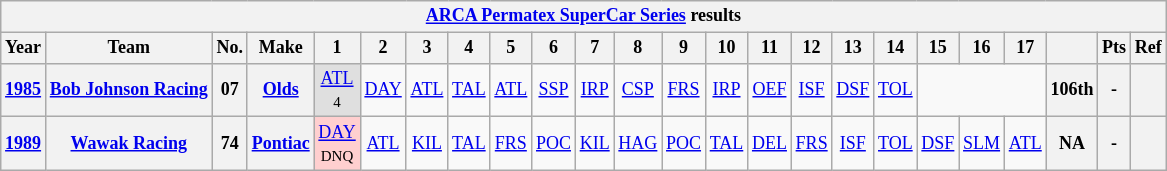<table class="wikitable" style="text-align:center; font-size:75%">
<tr>
<th colspan=45><a href='#'>ARCA Permatex SuperCar Series</a> results</th>
</tr>
<tr>
<th>Year</th>
<th>Team</th>
<th>No.</th>
<th>Make</th>
<th>1</th>
<th>2</th>
<th>3</th>
<th>4</th>
<th>5</th>
<th>6</th>
<th>7</th>
<th>8</th>
<th>9</th>
<th>10</th>
<th>11</th>
<th>12</th>
<th>13</th>
<th>14</th>
<th>15</th>
<th>16</th>
<th>17</th>
<th></th>
<th>Pts</th>
<th>Ref</th>
</tr>
<tr>
<th><a href='#'>1985</a></th>
<th><a href='#'>Bob Johnson Racing</a></th>
<th>07</th>
<th><a href='#'>Olds</a></th>
<td style="background:#DFDFDF;"><a href='#'>ATL</a><br><small>4</small></td>
<td><a href='#'>DAY</a></td>
<td><a href='#'>ATL</a></td>
<td><a href='#'>TAL</a></td>
<td><a href='#'>ATL</a></td>
<td><a href='#'>SSP</a></td>
<td><a href='#'>IRP</a></td>
<td><a href='#'>CSP</a></td>
<td><a href='#'>FRS</a></td>
<td><a href='#'>IRP</a></td>
<td><a href='#'>OEF</a></td>
<td><a href='#'>ISF</a></td>
<td><a href='#'>DSF</a></td>
<td><a href='#'>TOL</a></td>
<td colspan=3></td>
<th>106th</th>
<th>-</th>
<th></th>
</tr>
<tr>
<th><a href='#'>1989</a></th>
<th><a href='#'>Wawak Racing</a></th>
<th>74</th>
<th><a href='#'>Pontiac</a></th>
<td style="background:#FFCFCF;"><a href='#'>DAY</a><br><small>DNQ</small></td>
<td><a href='#'>ATL</a></td>
<td><a href='#'>KIL</a></td>
<td><a href='#'>TAL</a></td>
<td><a href='#'>FRS</a></td>
<td><a href='#'>POC</a></td>
<td><a href='#'>KIL</a></td>
<td><a href='#'>HAG</a></td>
<td><a href='#'>POC</a></td>
<td><a href='#'>TAL</a></td>
<td><a href='#'>DEL</a></td>
<td><a href='#'>FRS</a></td>
<td><a href='#'>ISF</a></td>
<td><a href='#'>TOL</a></td>
<td><a href='#'>DSF</a></td>
<td><a href='#'>SLM</a></td>
<td><a href='#'>ATL</a></td>
<th>NA</th>
<th>-</th>
<th></th>
</tr>
</table>
